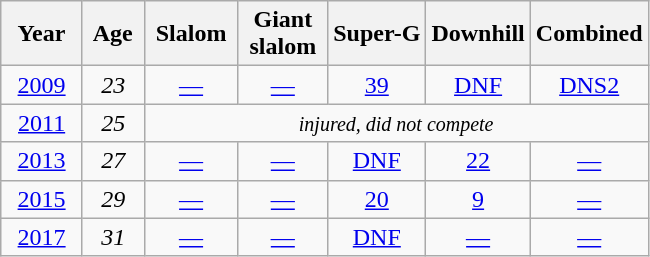<table class=wikitable style="text-align:center">
<tr>
<th>  Year  </th>
<th> Age </th>
<th> Slalom </th>
<th> Giant <br> slalom </th>
<th>Super-G</th>
<th>Downhill</th>
<th>Combined</th>
</tr>
<tr>
<td><a href='#'>2009</a></td>
<td><em>23</em></td>
<td><a href='#'>—</a></td>
<td><a href='#'>—</a></td>
<td><a href='#'>39</a></td>
<td><a href='#'>DNF</a></td>
<td><a href='#'>DNS2</a></td>
</tr>
<tr>
<td><a href='#'>2011</a></td>
<td><em>25</em></td>
<td colspan=5><small><em>injured, did not compete</em></small></td>
</tr>
<tr>
<td><a href='#'>2013</a></td>
<td><em>27</em></td>
<td><a href='#'>—</a></td>
<td><a href='#'>—</a></td>
<td><a href='#'>DNF</a></td>
<td><a href='#'>22</a></td>
<td><a href='#'>—</a></td>
</tr>
<tr>
<td><a href='#'>2015</a></td>
<td><em>29</em></td>
<td><a href='#'>—</a></td>
<td><a href='#'>—</a></td>
<td><a href='#'>20</a></td>
<td><a href='#'>9</a></td>
<td><a href='#'>—</a></td>
</tr>
<tr>
<td><a href='#'>2017</a></td>
<td><em>31</em></td>
<td><a href='#'>—</a></td>
<td><a href='#'>—</a></td>
<td><a href='#'>DNF</a></td>
<td><a href='#'>—</a></td>
<td><a href='#'>—</a></td>
</tr>
</table>
